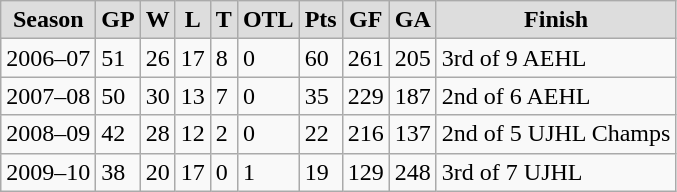<table class="wikitable">
<tr align="center" style="font-weight:bold; background-color:#dddddd;">
<td>Season</td>
<td>GP</td>
<td>W</td>
<td>L</td>
<td>T</td>
<td>OTL</td>
<td>Pts</td>
<td>GF</td>
<td>GA</td>
<td>Finish</td>
</tr>
<tr>
<td>2006–07</td>
<td>51</td>
<td>26</td>
<td>17</td>
<td>8</td>
<td>0</td>
<td>60</td>
<td>261</td>
<td>205</td>
<td>3rd of 9 AEHL</td>
</tr>
<tr>
<td>2007–08</td>
<td>50</td>
<td>30</td>
<td>13</td>
<td>7</td>
<td>0</td>
<td>35</td>
<td>229</td>
<td>187</td>
<td>2nd of 6 AEHL</td>
</tr>
<tr>
<td>2008–09</td>
<td>42</td>
<td>28</td>
<td>12</td>
<td>2</td>
<td>0</td>
<td>22</td>
<td>216</td>
<td>137</td>
<td>2nd of 5 UJHL Champs</td>
</tr>
<tr>
<td>2009–10</td>
<td>38</td>
<td>20</td>
<td>17</td>
<td>0</td>
<td>1</td>
<td>19</td>
<td>129</td>
<td>248</td>
<td>3rd of 7 UJHL</td>
</tr>
</table>
